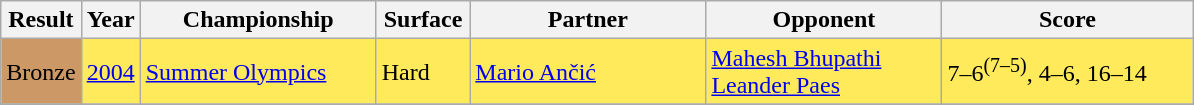<table class="sortable wikitable">
<tr>
<th style="width:40px">Result</th>
<th>Year</th>
<th style="width:150px">Championship</th>
<th style="width:55px">Surface</th>
<th style="width:150px">Partner</th>
<th style="width:150px">Opponent</th>
<th style="width:160px" class="unsortable">Score</th>
</tr>
<tr bgcolor=FFEA5C>
<td bgcolor="cc9966">Bronze</td>
<td><a href='#'>2004</a></td>
<td><a href='#'>Summer Olympics</a></td>
<td>Hard</td>
<td> <a href='#'>Mario Ančić</a></td>
<td> <a href='#'>Mahesh Bhupathi</a><br> <a href='#'>Leander Paes</a></td>
<td>7–6<sup>(7–5)</sup>, 4–6, 16–14</td>
</tr>
<tr>
</tr>
</table>
